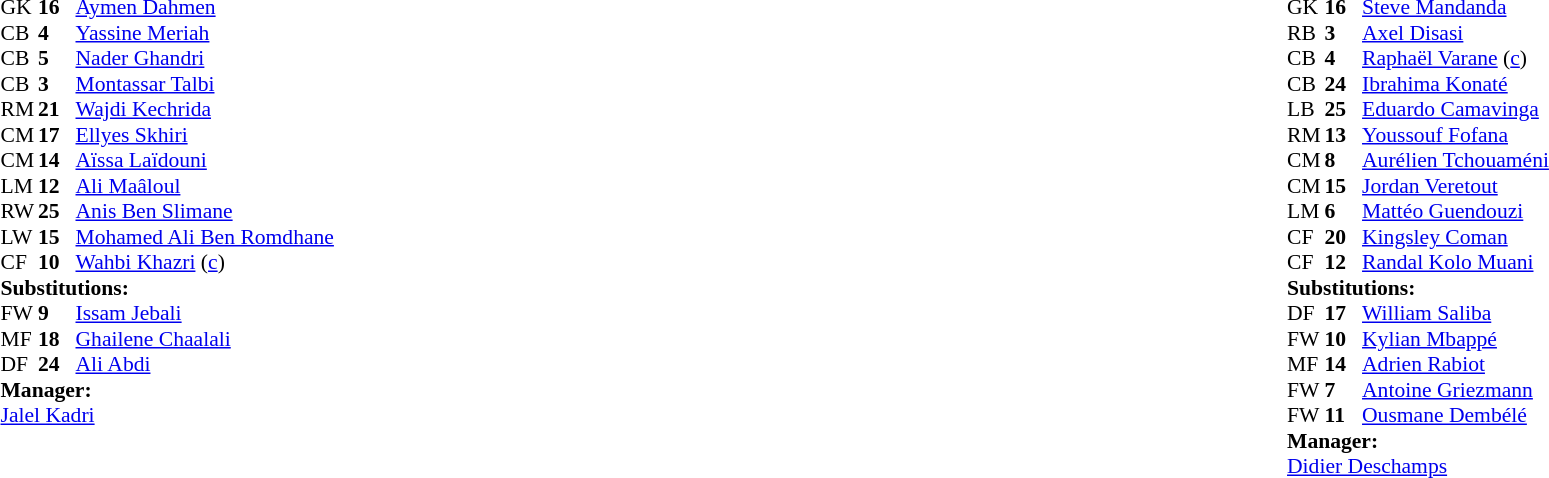<table width="100%">
<tr>
<td valign="top" width="40%"><br><table style="font-size:90%" cellspacing="0" cellpadding="0">
<tr>
<th width=25></th>
<th width=25></th>
</tr>
<tr>
<td>GK</td>
<td><strong>16</strong></td>
<td><a href='#'>Aymen Dahmen</a></td>
</tr>
<tr>
<td>CB</td>
<td><strong>4</strong></td>
<td><a href='#'>Yassine Meriah</a></td>
</tr>
<tr>
<td>CB</td>
<td><strong>5</strong></td>
<td><a href='#'>Nader Ghandri</a></td>
</tr>
<tr>
<td>CB</td>
<td><strong>3</strong></td>
<td><a href='#'>Montassar Talbi</a></td>
</tr>
<tr>
<td>RM</td>
<td><strong>21</strong></td>
<td><a href='#'>Wajdi Kechrida</a></td>
<td></td>
</tr>
<tr>
<td>CM</td>
<td><strong>17</strong></td>
<td><a href='#'>Ellyes Skhiri</a></td>
</tr>
<tr>
<td>CM</td>
<td><strong>14</strong></td>
<td><a href='#'>Aïssa Laïdouni</a></td>
</tr>
<tr>
<td>LM</td>
<td><strong>12</strong></td>
<td><a href='#'>Ali Maâloul</a></td>
</tr>
<tr>
<td>RW</td>
<td><strong>25</strong></td>
<td><a href='#'>Anis Ben Slimane</a></td>
<td></td>
<td></td>
</tr>
<tr>
<td>LW</td>
<td><strong>15</strong></td>
<td><a href='#'>Mohamed Ali Ben Romdhane</a></td>
<td></td>
<td></td>
</tr>
<tr>
<td>CF</td>
<td><strong>10</strong></td>
<td><a href='#'>Wahbi Khazri</a> (<a href='#'>c</a>)</td>
<td></td>
<td></td>
</tr>
<tr>
<td colspan=3><strong>Substitutions:</strong></td>
</tr>
<tr>
<td>FW</td>
<td><strong>9</strong></td>
<td><a href='#'>Issam Jebali</a></td>
<td></td>
<td></td>
</tr>
<tr>
<td>MF</td>
<td><strong>18</strong></td>
<td><a href='#'>Ghailene Chaalali</a></td>
<td></td>
<td></td>
</tr>
<tr>
<td>DF</td>
<td><strong>24</strong></td>
<td><a href='#'>Ali Abdi</a></td>
<td></td>
<td></td>
</tr>
<tr>
<td colspan=3><strong>Manager:</strong></td>
</tr>
<tr>
<td colspan=3><a href='#'>Jalel Kadri</a></td>
</tr>
</table>
</td>
<td valign="top"></td>
<td valign="top" width="50%"><br><table style="font-size:90%; margin:auto" cellspacing="0" cellpadding="0">
<tr>
<th width=25></th>
<th width=25></th>
</tr>
<tr>
<td>GK</td>
<td><strong>16</strong></td>
<td><a href='#'>Steve Mandanda</a></td>
</tr>
<tr>
<td>RB</td>
<td><strong>3</strong></td>
<td><a href='#'>Axel Disasi</a></td>
</tr>
<tr>
<td>CB</td>
<td><strong>4</strong></td>
<td><a href='#'>Raphaël Varane</a> (<a href='#'>c</a>)</td>
<td></td>
<td></td>
</tr>
<tr>
<td>CB</td>
<td><strong>24</strong></td>
<td><a href='#'>Ibrahima Konaté</a></td>
</tr>
<tr>
<td>LB</td>
<td><strong>25</strong></td>
<td><a href='#'>Eduardo Camavinga</a></td>
</tr>
<tr>
<td>RM</td>
<td><strong>13</strong></td>
<td><a href='#'>Youssouf Fofana</a></td>
<td></td>
<td></td>
</tr>
<tr>
<td>CM</td>
<td><strong>8</strong></td>
<td><a href='#'>Aurélien Tchouaméni</a></td>
</tr>
<tr>
<td>CM</td>
<td><strong>15</strong></td>
<td><a href='#'>Jordan Veretout</a></td>
<td></td>
<td></td>
</tr>
<tr>
<td>LM</td>
<td><strong>6</strong></td>
<td><a href='#'>Mattéo Guendouzi</a></td>
<td></td>
<td></td>
</tr>
<tr>
<td>CF</td>
<td><strong>20</strong></td>
<td><a href='#'>Kingsley Coman</a></td>
<td></td>
<td></td>
</tr>
<tr>
<td>CF</td>
<td><strong>12</strong></td>
<td><a href='#'>Randal Kolo Muani</a></td>
</tr>
<tr>
<td colspan=3><strong>Substitutions:</strong></td>
</tr>
<tr>
<td>DF</td>
<td><strong>17</strong></td>
<td><a href='#'>William Saliba</a></td>
<td></td>
<td></td>
</tr>
<tr>
<td>FW</td>
<td><strong>10</strong></td>
<td><a href='#'>Kylian Mbappé</a></td>
<td></td>
<td></td>
</tr>
<tr>
<td>MF</td>
<td><strong>14</strong></td>
<td><a href='#'>Adrien Rabiot</a></td>
<td></td>
<td></td>
</tr>
<tr>
<td>FW</td>
<td><strong>7</strong></td>
<td><a href='#'>Antoine Griezmann</a></td>
<td></td>
<td></td>
</tr>
<tr>
<td>FW</td>
<td><strong>11</strong></td>
<td><a href='#'>Ousmane Dembélé</a></td>
<td></td>
<td></td>
</tr>
<tr>
<td colspan=3><strong>Manager:</strong></td>
</tr>
<tr>
<td colspan=3><a href='#'>Didier Deschamps</a></td>
</tr>
</table>
</td>
</tr>
</table>
